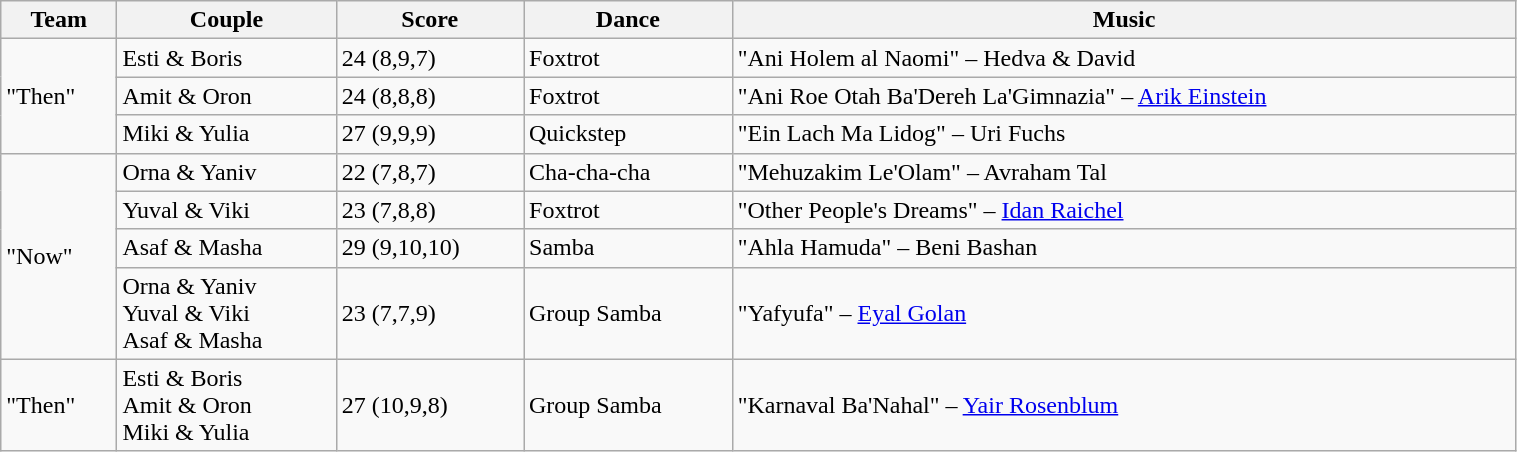<table class="wikitable" style="width:80%;">
<tr>
<th>Team</th>
<th>Couple</th>
<th>Score</th>
<th>Dance</th>
<th>Music</th>
</tr>
<tr>
<td rowspan=3>"Then"</td>
<td>Esti & Boris</td>
<td>24 (8,9,7)</td>
<td>Foxtrot</td>
<td>"Ani Holem al Naomi" – Hedva & David</td>
</tr>
<tr>
<td>Amit & Oron</td>
<td>24 (8,8,8)</td>
<td>Foxtrot</td>
<td>"Ani Roe Otah Ba'Dereh La'Gimnazia" – <a href='#'>Arik Einstein</a></td>
</tr>
<tr>
<td>Miki & Yulia</td>
<td>27 (9,9,9)</td>
<td>Quickstep</td>
<td>"Ein Lach Ma Lidog" – Uri Fuchs</td>
</tr>
<tr>
<td rowspan=4>"Now"</td>
<td>Orna & Yaniv</td>
<td>22 (7,8,7)</td>
<td>Cha-cha-cha</td>
<td>"Mehuzakim Le'Olam" – Avraham Tal</td>
</tr>
<tr>
<td>Yuval & Viki</td>
<td>23 (7,8,8)</td>
<td>Foxtrot</td>
<td>"Other People's Dreams" – <a href='#'>Idan Raichel</a></td>
</tr>
<tr>
<td>Asaf & Masha</td>
<td>29 (9,10,10)</td>
<td>Samba</td>
<td>"Ahla Hamuda" – Beni Bashan</td>
</tr>
<tr>
<td>Orna & Yaniv<br>Yuval & Viki<br>Asaf & Masha</td>
<td>23 (7,7,9)</td>
<td>Group Samba</td>
<td>"Yafyufa" – <a href='#'>Eyal Golan</a></td>
</tr>
<tr>
<td>"Then"</td>
<td>Esti & Boris<br>Amit & Oron<br>Miki & Yulia</td>
<td>27 (10,9,8)</td>
<td>Group Samba</td>
<td>"Karnaval Ba'Nahal" – <a href='#'>Yair Rosenblum</a></td>
</tr>
</table>
